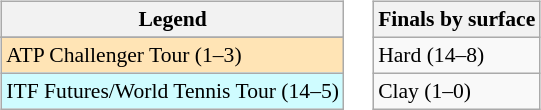<table>
<tr valign=top>
<td><br><table class=wikitable style=font-size:90%>
<tr>
<th>Legend</th>
</tr>
<tr bgcolor=e5d1cb>
</tr>
<tr bgcolor=moccasin>
<td>ATP Challenger Tour (1–3)</td>
</tr>
<tr bgcolor=cffcff>
<td>ITF Futures/World Tennis Tour (14–5)</td>
</tr>
</table>
</td>
<td><br><table class=wikitable style=font-size:90%>
<tr>
<th>Finals by surface</th>
</tr>
<tr>
<td>Hard (14–8)</td>
</tr>
<tr>
<td>Clay (1–0)</td>
</tr>
</table>
</td>
</tr>
</table>
